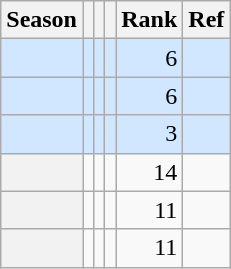<table class="wikitable plainrowheaders sortable">
<tr>
<th scope=col>Season</th>
<th scope=col></th>
<th scope=col></th>
<th scope=col></th>
<th scope=col>Rank</th>
<th scope=col class="unsortable">Ref</th>
</tr>
<tr style="background-color: #D0E7FF">
<th scope=row  style="background-color: #D0E7FF" align=right></th>
<td align=right></td>
<td align=right></td>
<td align=right></td>
<td align=right>6</td>
<td align=center></td>
</tr>
<tr style="background-color: #D0E7FF">
<th scope=row style="background-color: #D0E7FF" align=right></th>
<td align=right></td>
<td align=right></td>
<td align=right></td>
<td align=right>6</td>
<td align=center></td>
</tr>
<tr style="background-color: #D0E7FF">
<th scope=row style="background-color: #D0E7FF" align=right></th>
<td align=right></td>
<td align=right></td>
<td align=right></td>
<td align=right>3</td>
<td align=center></td>
</tr>
<tr>
<th scope=row align=right></th>
<td align=right></td>
<td align=right></td>
<td align=right></td>
<td align=right>14</td>
<td align=center></td>
</tr>
<tr>
<th scope=row align=right></th>
<td align=right></td>
<td align=right></td>
<td align=right></td>
<td align=right>11</td>
<td align=center></td>
</tr>
<tr>
<th scope=row align=right></th>
<td align=right></td>
<td align=right></td>
<td align=right></td>
<td align=right>11</td>
<td align=center></td>
</tr>
</table>
